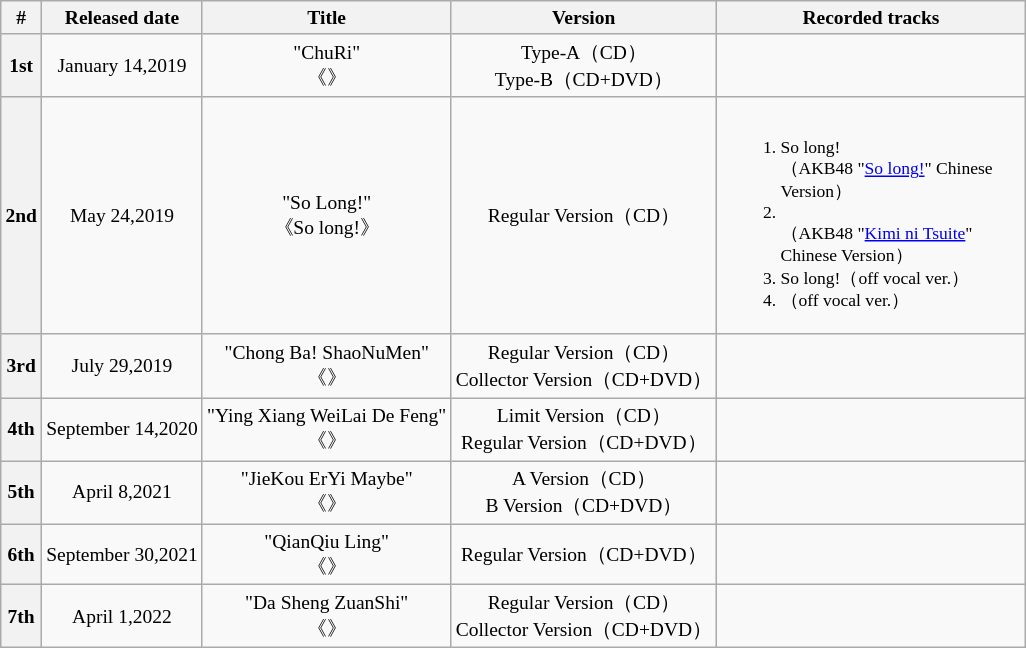<table class="wikitable" style="text-align:center; font-size:small;">
<tr>
<th>#</th>
<th>Released date</th>
<th>Title</th>
<th>Version</th>
<th width="200px">Recorded tracks</th>
</tr>
<tr>
<th>1st</th>
<td>January 14,2019</td>
<td>"ChuRi"<br>《》</td>
<td>Type-A（CD）<br>Type-B（CD+DVD）</td>
<td align="left" style="font-size:90%;"><br></td>
</tr>
<tr>
<th>2nd</th>
<td>May 24,2019</td>
<td>"So Long!"<br>《So long!》</td>
<td>Regular Version（CD）</td>
<td align="left" style="font-size: 90%;"><br><ol><li>So long!<br>（AKB48 "<a href='#'>So long!</a>" Chinese Version）</li><li><br>（AKB48 "<a href='#'>Kimi ni Tsuite</a>" Chinese Version）</li><li>So long!（off vocal ver.）</li><li>（off vocal ver.）</li></ol></td>
</tr>
<tr>
<th>3rd</th>
<td>July 29,2019</td>
<td>"Chong Ba! ShaoNuMen"<br>《》</td>
<td>Regular Version（CD）<br>Collector Version（CD+DVD）</td>
<td align="left" style="font-size: 90%;"><br>
</td>
</tr>
<tr>
<th>4th</th>
<td>September 14,2020</td>
<td>"Ying Xiang WeiLai De Feng"<br>《》</td>
<td>Limit Version（CD）<br>Regular Version（CD+DVD）</td>
<td align="left" style="font-size: 90%;"><br></td>
</tr>
<tr>
<th>5th</th>
<td>April 8,2021</td>
<td>"JieKou ErYi Maybe"<br>《》</td>
<td>A Version（CD）<br>B Version（CD+DVD）</td>
<td align="left" style="font-size: 90%;"><br>
</td>
</tr>
<tr>
<th>6th</th>
<td>September 30,2021</td>
<td>"QianQiu Ling" <br>《》</td>
<td>Regular Version（CD+DVD）</td>
<td align="left" style="font-size: 90%;"><br>
</td>
</tr>
<tr>
<th>7th</th>
<td>April 1,2022</td>
<td>"Da Sheng ZuanShi"<br>《》</td>
<td>Regular Version（CD）<br>Collector Version（CD+DVD）</td>
<td align="left" style="font-size: 90%;"><br>
</td>
</tr>
</table>
